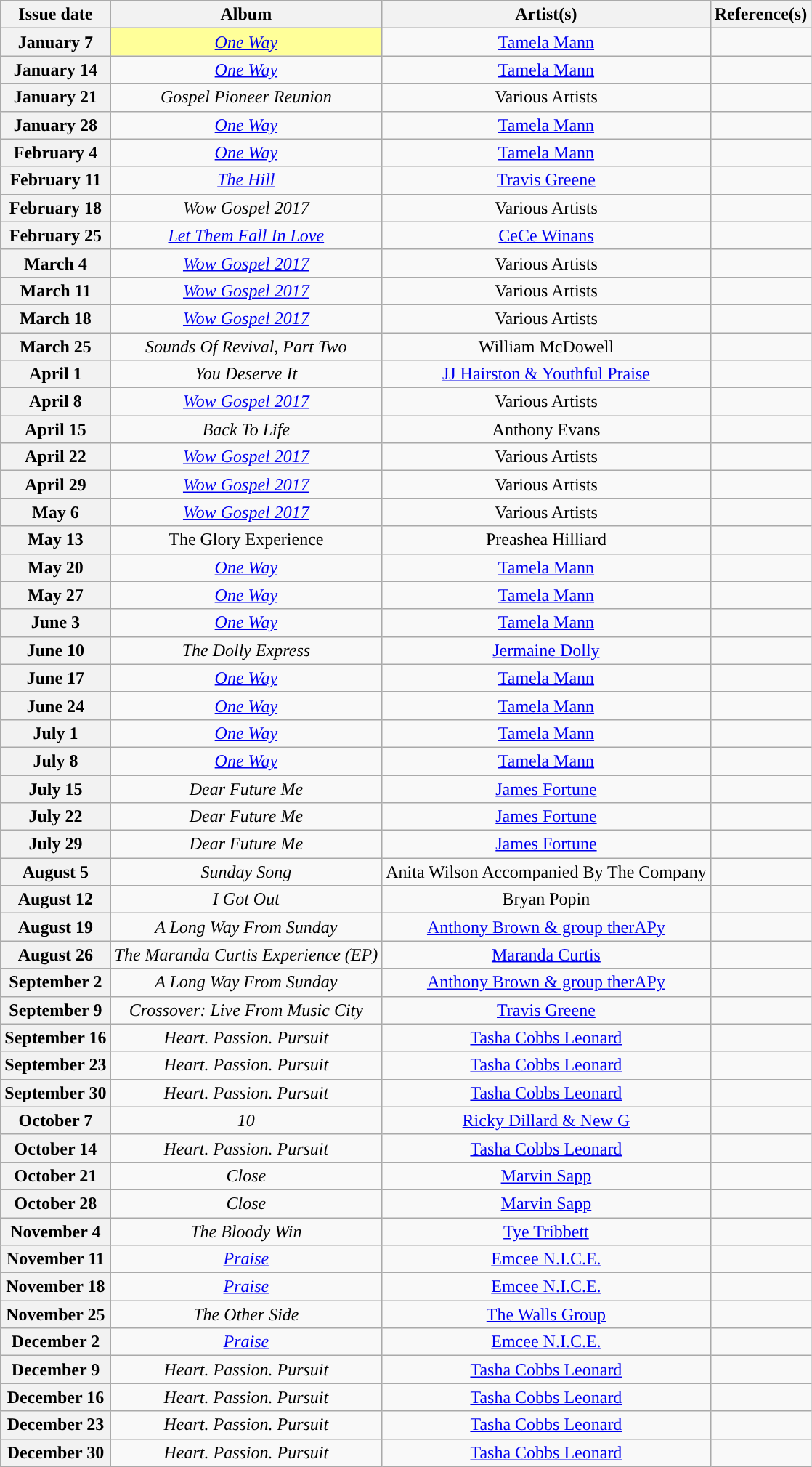<table class="wikitable plainrowheaders" style="text-align: center">
<tr>
<th>Issue date</th>
<th>Album</th>
<th>Artist(s)</th>
<th>Reference(s)</th>
</tr>
<tr>
<th scope="row">January 7</th>
<td style="background:#ff9;"><em><a href='#'>One Way</a></em></td>
<td><a href='#'>Tamela Mann</a></td>
<td></td>
</tr>
<tr>
<th scope="row">January 14</th>
<td><em><a href='#'>One Way</a></em></td>
<td><a href='#'>Tamela Mann</a></td>
<td></td>
</tr>
<tr>
<th scope="row">January 21</th>
<td><em>Gospel Pioneer Reunion</em></td>
<td>Various Artists</td>
<td></td>
</tr>
<tr>
<th scope="row">January 28</th>
<td><em><a href='#'>One Way</a></em></td>
<td><a href='#'>Tamela Mann</a></td>
<td></td>
</tr>
<tr>
<th scope="row">February 4</th>
<td><em><a href='#'>One Way</a></em></td>
<td><a href='#'>Tamela Mann</a></td>
<td></td>
</tr>
<tr>
<th scope="row">February 11</th>
<td><em><a href='#'>The Hill</a></em></td>
<td><a href='#'>Travis Greene</a></td>
<td></td>
</tr>
<tr>
<th scope="row">February 18</th>
<td><em>Wow Gospel 2017</em></td>
<td>Various Artists</td>
<td></td>
</tr>
<tr>
<th scope="row">February 25</th>
<td><em><a href='#'>Let Them Fall In Love</a></em></td>
<td><a href='#'>CeCe Winans</a></td>
<td></td>
</tr>
<tr>
<th scope="row">March 4</th>
<td><em><a href='#'>Wow Gospel 2017</a></em></td>
<td>Various Artists</td>
<td></td>
</tr>
<tr>
<th scope="row">March 11</th>
<td><em><a href='#'>Wow Gospel 2017</a></em></td>
<td>Various Artists</td>
<td></td>
</tr>
<tr>
<th scope="row">March 18</th>
<td><em><a href='#'>Wow Gospel 2017</a></em></td>
<td>Various Artists</td>
<td></td>
</tr>
<tr>
<th scope="row">March 25</th>
<td><em>Sounds Of Revival, Part Two</em></td>
<td>William McDowell</td>
<td></td>
</tr>
<tr>
<th scope="row">April 1</th>
<td><em>You Deserve It</em></td>
<td><a href='#'>JJ Hairston & Youthful Praise</a></td>
<td></td>
</tr>
<tr>
<th scope="row">April 8</th>
<td><em><a href='#'>Wow Gospel 2017</a></em></td>
<td>Various Artists</td>
<td></td>
</tr>
<tr>
<th scope="row">April 15</th>
<td><em>Back To Life</em></td>
<td>Anthony Evans</td>
<td></td>
</tr>
<tr>
<th scope="row">April 22</th>
<td><em><a href='#'>Wow Gospel 2017</a></em></td>
<td>Various Artists</td>
<td></td>
</tr>
<tr>
<th scope="row">April 29</th>
<td><em><a href='#'>Wow Gospel 2017</a></em></td>
<td>Various Artists</td>
<td></td>
</tr>
<tr>
<th scope="row">May 6</th>
<td><em><a href='#'>Wow Gospel 2017</a></em></td>
<td>Various Artists</td>
<td></td>
</tr>
<tr>
<th scope="row">May 13</th>
<td>The Glory Experience</td>
<td>Preashea Hilliard</td>
<td></td>
</tr>
<tr>
<th scope="row">May 20</th>
<td><em><a href='#'>One Way</a></em></td>
<td><a href='#'>Tamela Mann</a></td>
<td></td>
</tr>
<tr>
<th scope="row">May 27</th>
<td><em><a href='#'>One Way</a></em></td>
<td><a href='#'>Tamela Mann</a></td>
<td></td>
</tr>
<tr>
<th scope="row">June 3</th>
<td><em><a href='#'>One Way</a></em></td>
<td><a href='#'>Tamela Mann</a></td>
<td></td>
</tr>
<tr>
<th scope="row">June 10</th>
<td><em>The Dolly Express</em></td>
<td><a href='#'>Jermaine Dolly</a></td>
<td></td>
</tr>
<tr>
<th scope="row">June 17</th>
<td><em><a href='#'>One Way</a></em></td>
<td><a href='#'>Tamela Mann</a></td>
<td></td>
</tr>
<tr>
<th scope="row">June 24</th>
<td><em><a href='#'>One Way</a></em></td>
<td><a href='#'>Tamela Mann</a></td>
<td></td>
</tr>
<tr>
<th scope="row">July 1</th>
<td><em><a href='#'>One Way</a></em></td>
<td><a href='#'>Tamela Mann</a></td>
<td></td>
</tr>
<tr>
<th scope="row">July 8</th>
<td><em><a href='#'>One Way</a></em></td>
<td><a href='#'>Tamela Mann</a></td>
<td></td>
</tr>
<tr>
<th scope="row">July 15</th>
<td><em>Dear Future Me</em></td>
<td><a href='#'>James Fortune</a></td>
<td></td>
</tr>
<tr>
<th scope="row">July 22</th>
<td><em>Dear Future Me</em></td>
<td><a href='#'>James Fortune</a></td>
<td></td>
</tr>
<tr>
<th scope="row">July 29</th>
<td><em>Dear Future Me</em></td>
<td><a href='#'>James Fortune</a></td>
<td></td>
</tr>
<tr>
<th scope="row">August 5</th>
<td><em>Sunday Song</em></td>
<td>Anita Wilson Accompanied By The Company</td>
<td></td>
</tr>
<tr>
<th scope="row">August 12</th>
<td><em>I Got Out</em></td>
<td>Bryan Popin</td>
<td></td>
</tr>
<tr>
<th scope="row">August 19</th>
<td><em>A Long Way From Sunday</em></td>
<td><a href='#'>Anthony Brown & group therAPy</a></td>
<td></td>
</tr>
<tr>
<th scope="row">August 26</th>
<td><em>The Maranda Curtis Experience (EP)</em></td>
<td><a href='#'>Maranda Curtis</a></td>
<td></td>
</tr>
<tr>
<th scope="row">September 2</th>
<td><em>A Long Way From Sunday</em></td>
<td><a href='#'>Anthony Brown & group therAPy</a></td>
<td></td>
</tr>
<tr>
<th scope="row">September 9</th>
<td><em>Crossover: Live From Music City</em></td>
<td><a href='#'>Travis Greene</a></td>
<td></td>
</tr>
<tr>
<th scope="row">September 16</th>
<td><em>Heart. Passion. Pursuit</em></td>
<td><a href='#'>Tasha Cobbs Leonard</a></td>
<td></td>
</tr>
<tr>
<th scope="row">September 23</th>
<td><em>Heart. Passion. Pursuit</em></td>
<td><a href='#'>Tasha Cobbs Leonard</a></td>
<td></td>
</tr>
<tr>
<th scope="row">September 30</th>
<td><em>Heart. Passion. Pursuit</em></td>
<td><a href='#'>Tasha Cobbs Leonard</a></td>
<td></td>
</tr>
<tr>
<th scope="row">October 7</th>
<td><em>10</em></td>
<td><a href='#'>Ricky Dillard & New G</a></td>
<td></td>
</tr>
<tr>
<th scope="row">October 14</th>
<td><em>Heart. Passion. Pursuit</em></td>
<td><a href='#'>Tasha Cobbs Leonard</a></td>
<td></td>
</tr>
<tr>
<th scope="row">October 21</th>
<td><em>Close</em></td>
<td><a href='#'>Marvin Sapp</a></td>
<td></td>
</tr>
<tr>
<th scope="row">October 28</th>
<td><em>Close</em></td>
<td><a href='#'>Marvin Sapp</a></td>
<td></td>
</tr>
<tr>
<th scope="row">November 4</th>
<td><em>The Bloody Win</em></td>
<td><a href='#'>Tye Tribbett</a></td>
<td></td>
</tr>
<tr>
<th scope="row">November 11</th>
<td><em><a href='#'>Praise</a></em></td>
<td><a href='#'>Emcee N.I.C.E.</a></td>
<td></td>
</tr>
<tr>
<th scope="row">November 18</th>
<td><em><a href='#'>Praise</a></em></td>
<td><a href='#'>Emcee N.I.C.E.</a></td>
<td></td>
</tr>
<tr>
<th scope="row">November 25</th>
<td><em>The Other Side</em></td>
<td><a href='#'>The Walls Group</a></td>
<td></td>
</tr>
<tr>
<th scope="row">December 2</th>
<td><em><a href='#'>Praise</a></em></td>
<td><a href='#'>Emcee N.I.C.E.</a></td>
<td></td>
</tr>
<tr>
<th scope="row">December 9</th>
<td><em>Heart. Passion. Pursuit</em></td>
<td><a href='#'>Tasha Cobbs Leonard</a></td>
<td></td>
</tr>
<tr>
<th scope="row">December 16</th>
<td><em>Heart. Passion. Pursuit</em></td>
<td><a href='#'>Tasha Cobbs Leonard</a></td>
<td></td>
</tr>
<tr>
<th scope="row">December 23</th>
<td><em>Heart. Passion. Pursuit</em></td>
<td><a href='#'>Tasha Cobbs Leonard</a></td>
<td></td>
</tr>
<tr>
<th scope="row">December 30</th>
<td><em>Heart. Passion. Pursuit</em></td>
<td><a href='#'>Tasha Cobbs Leonard</a></td>
<td></td>
</tr>
</table>
